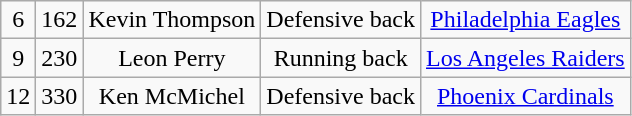<table class="wikitable" style="text-align:center">
<tr>
<td>6</td>
<td>162</td>
<td>Kevin Thompson</td>
<td>Defensive back</td>
<td><a href='#'>Philadelphia Eagles</a></td>
</tr>
<tr>
<td>9</td>
<td>230</td>
<td>Leon Perry</td>
<td>Running back</td>
<td><a href='#'>Los Angeles Raiders</a></td>
</tr>
<tr>
<td>12</td>
<td>330</td>
<td>Ken McMichel</td>
<td>Defensive back</td>
<td><a href='#'>Phoenix Cardinals</a></td>
</tr>
</table>
